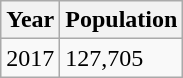<table class="wikitable">
<tr>
<th>Year</th>
<th>Population</th>
</tr>
<tr>
<td>2017</td>
<td>127,705</td>
</tr>
</table>
